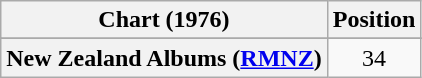<table class="wikitable sortable plainrowheaders" style="text-align:center">
<tr>
<th scope="col">Chart (1976)</th>
<th scope="col">Position</th>
</tr>
<tr>
</tr>
<tr>
<th scope="row">New Zealand Albums (<a href='#'>RMNZ</a>)</th>
<td>34</td>
</tr>
</table>
